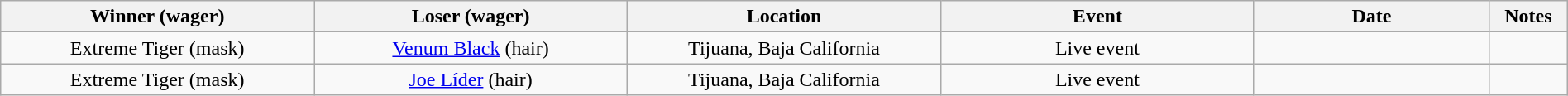<table class="wikitable sortable" width=100%  style="text-align: center">
<tr>
<th width=20% scope="col">Winner (wager)</th>
<th width=20% scope="col">Loser (wager)</th>
<th width=20% scope="col">Location</th>
<th width=20% scope="col">Event</th>
<th width=15% scope="col">Date</th>
<th class="unsortable" width=5% scope="col">Notes</th>
</tr>
<tr>
<td>Extreme Tiger (mask)</td>
<td><a href='#'>Venum Black</a> (hair)</td>
<td>Tijuana, Baja California</td>
<td>Live event</td>
<td></td>
<td></td>
</tr>
<tr>
<td>Extreme Tiger (mask)</td>
<td><a href='#'>Joe Líder</a> (hair)</td>
<td>Tijuana, Baja California</td>
<td>Live event</td>
<td></td>
<td></td>
</tr>
</table>
